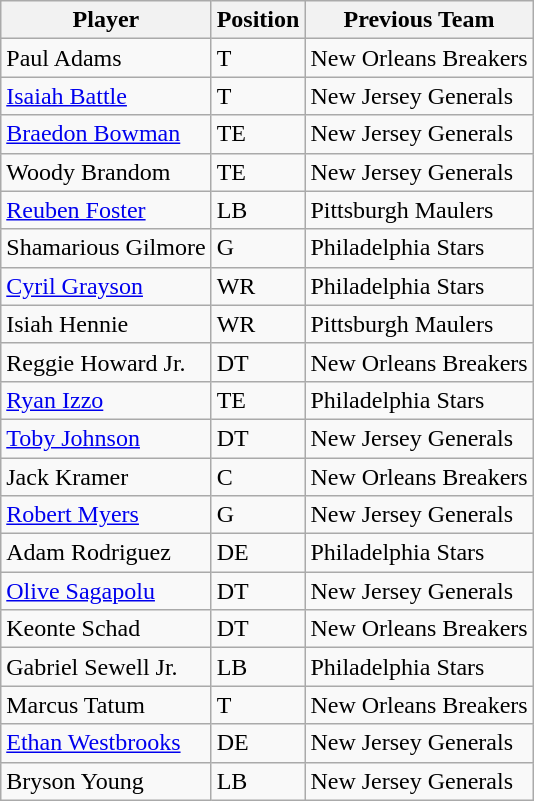<table class="wikitable">
<tr>
<th>Player</th>
<th>Position</th>
<th>Previous Team</th>
</tr>
<tr>
<td>Paul Adams</td>
<td>T</td>
<td>New Orleans Breakers</td>
</tr>
<tr>
<td><a href='#'>Isaiah Battle</a></td>
<td>T</td>
<td>New Jersey Generals</td>
</tr>
<tr>
<td><a href='#'>Braedon Bowman</a></td>
<td>TE</td>
<td>New Jersey Generals</td>
</tr>
<tr>
<td>Woody Brandom</td>
<td>TE</td>
<td>New Jersey Generals</td>
</tr>
<tr>
<td><a href='#'>Reuben Foster</a></td>
<td>LB</td>
<td>Pittsburgh Maulers</td>
</tr>
<tr>
<td>Shamarious Gilmore</td>
<td>G</td>
<td>Philadelphia Stars</td>
</tr>
<tr>
<td><a href='#'>Cyril Grayson</a></td>
<td>WR</td>
<td>Philadelphia Stars</td>
</tr>
<tr>
<td>Isiah Hennie</td>
<td>WR</td>
<td>Pittsburgh Maulers</td>
</tr>
<tr>
<td>Reggie Howard Jr.</td>
<td>DT</td>
<td>New Orleans Breakers</td>
</tr>
<tr>
<td><a href='#'>Ryan Izzo</a></td>
<td>TE</td>
<td>Philadelphia Stars</td>
</tr>
<tr>
<td><a href='#'>Toby Johnson</a></td>
<td>DT</td>
<td>New Jersey Generals</td>
</tr>
<tr>
<td>Jack Kramer</td>
<td>C</td>
<td>New Orleans Breakers</td>
</tr>
<tr>
<td><a href='#'>Robert Myers</a></td>
<td>G</td>
<td>New Jersey Generals</td>
</tr>
<tr>
<td>Adam Rodriguez</td>
<td>DE</td>
<td>Philadelphia Stars</td>
</tr>
<tr>
<td><a href='#'>Olive Sagapolu</a></td>
<td>DT</td>
<td>New Jersey Generals</td>
</tr>
<tr>
<td>Keonte Schad</td>
<td>DT</td>
<td>New Orleans Breakers</td>
</tr>
<tr>
<td>Gabriel Sewell Jr.</td>
<td>LB</td>
<td>Philadelphia Stars</td>
</tr>
<tr>
<td>Marcus Tatum</td>
<td>T</td>
<td>New Orleans Breakers</td>
</tr>
<tr>
<td><a href='#'>Ethan Westbrooks</a></td>
<td>DE</td>
<td>New Jersey Generals</td>
</tr>
<tr>
<td>Bryson Young</td>
<td>LB</td>
<td>New Jersey Generals</td>
</tr>
</table>
